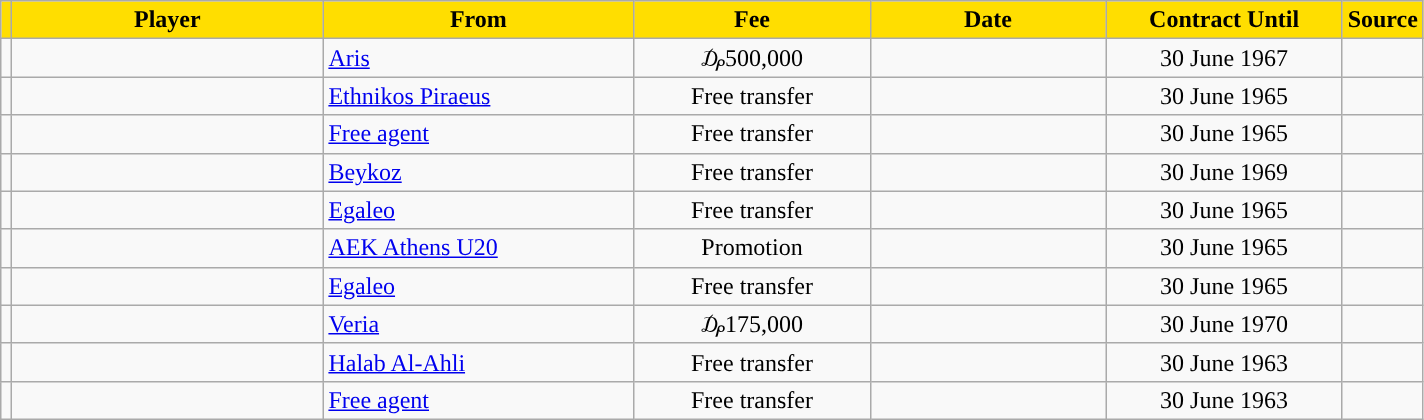<table class="wikitable sortable">
<tr>
<th style="background:#FFDE00"></th>
<th width=200 style="background:#FFDE00">Player</th>
<th width=200 style="background:#FFDE00">From</th>
<th width=150 style="background:#FFDE00">Fee</th>
<th width=150 style="background:#FFDE00">Date</th>
<th width=150 style="background:#FFDE00">Contract Until</th>
<th style="background:#FFDE00">Source</th>
</tr>
<tr>
<td align=center></td>
<td></td>
<td> <a href='#'>Aris</a></td>
<td align=center>₯500,000</td>
<td align=center></td>
<td align=center>30 June 1967</td>
<td align=center></td>
</tr>
<tr>
<td align=center></td>
<td></td>
<td> <a href='#'>Ethnikos Piraeus</a></td>
<td align=center>Free transfer</td>
<td align=center></td>
<td align=center>30 June 1965</td>
<td align=center></td>
</tr>
<tr>
<td align=center></td>
<td></td>
<td><a href='#'>Free agent</a></td>
<td align=center>Free transfer</td>
<td align=center></td>
<td align=center>30 June 1965</td>
<td align=center></td>
</tr>
<tr>
<td align=center></td>
<td></td>
<td> <a href='#'>Beykoz</a></td>
<td align=center>Free transfer</td>
<td align=center></td>
<td align=center>30 June 1969</td>
<td align=center></td>
</tr>
<tr>
<td align=center></td>
<td></td>
<td> <a href='#'>Egaleo</a></td>
<td align=center>Free transfer</td>
<td align=center></td>
<td align=center>30 June 1965</td>
<td align=center></td>
</tr>
<tr>
<td align=center></td>
<td></td>
<td> <a href='#'>AEK Athens U20</a></td>
<td align=center>Promotion</td>
<td align=center></td>
<td align=center>30 June 1965</td>
<td align=center></td>
</tr>
<tr>
<td align=center></td>
<td></td>
<td> <a href='#'>Egaleo</a></td>
<td align=center>Free transfer</td>
<td align=center></td>
<td align=center>30 June 1965</td>
<td align=center></td>
</tr>
<tr>
<td align=center></td>
<td></td>
<td> <a href='#'>Veria</a></td>
<td align=center>₯175,000</td>
<td align=center></td>
<td align=center>30 June 1970</td>
<td align=center></td>
</tr>
<tr>
<td align=center></td>
<td></td>
<td> <a href='#'>Halab Al-Ahli</a></td>
<td align=center>Free transfer</td>
<td align=center></td>
<td align=center>30 June 1963</td>
<td align=center></td>
</tr>
<tr>
<td align=center></td>
<td></td>
<td><a href='#'>Free agent</a></td>
<td align=center>Free transfer</td>
<td align=center></td>
<td align=center>30 June 1963</td>
<td align=center></td>
</tr>
</table>
